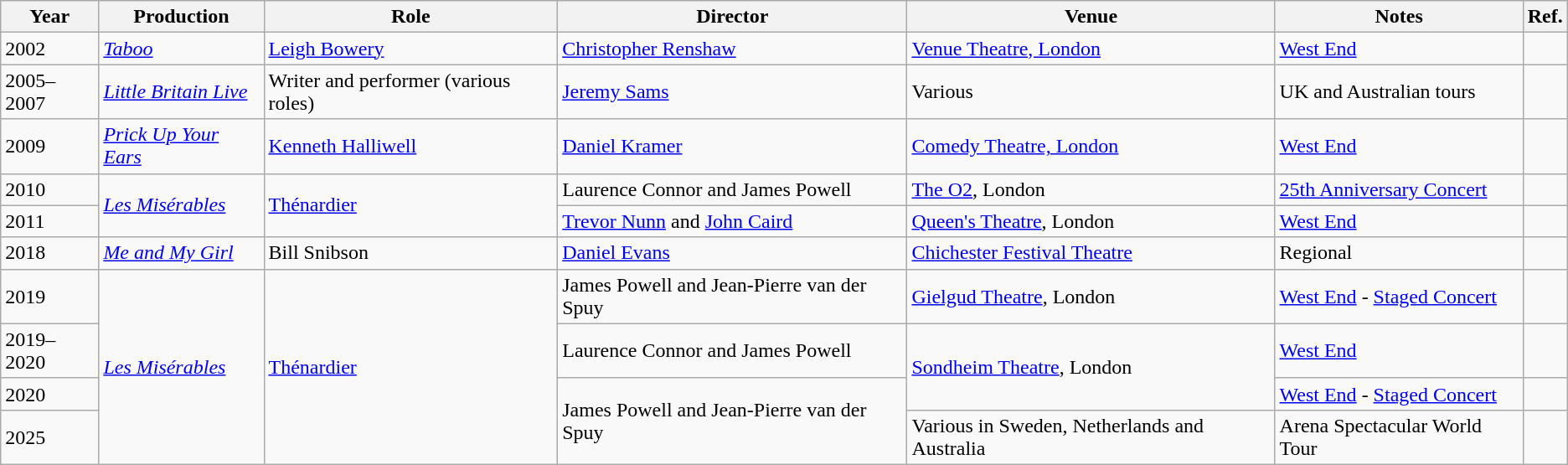<table class="wikitable sortable">
<tr>
<th>Year</th>
<th>Production</th>
<th>Role</th>
<th>Director</th>
<th>Venue</th>
<th>Notes</th>
<th>Ref.</th>
</tr>
<tr>
<td>2002</td>
<td><em><a href='#'>Taboo</a></em></td>
<td><a href='#'>Leigh Bowery</a></td>
<td><a href='#'>Christopher Renshaw</a></td>
<td><a href='#'>Venue Theatre, London</a></td>
<td><a href='#'>West End</a></td>
<td></td>
</tr>
<tr>
<td>2005–2007</td>
<td><em><a href='#'>Little Britain Live</a></em></td>
<td>Writer and performer (various roles)</td>
<td><a href='#'>Jeremy Sams</a></td>
<td>Various</td>
<td>UK and Australian tours</td>
<td></td>
</tr>
<tr>
<td>2009</td>
<td><em><a href='#'>Prick Up Your Ears</a></em></td>
<td><a href='#'>Kenneth Halliwell</a></td>
<td><a href='#'>Daniel Kramer</a></td>
<td><a href='#'>Comedy Theatre, London</a></td>
<td><a href='#'>West End</a></td>
<td></td>
</tr>
<tr>
<td>2010</td>
<td rowspan=2><em><a href='#'>Les Misérables</a></em></td>
<td rowspan="2"><a href='#'>Thénardier</a></td>
<td>Laurence Connor and James Powell</td>
<td><a href='#'>The O2</a>, London</td>
<td><a href='#'>25th Anniversary Concert</a></td>
<td></td>
</tr>
<tr>
<td>2011</td>
<td><a href='#'>Trevor Nunn</a> and <a href='#'>John Caird</a></td>
<td><a href='#'>Queen's Theatre</a>, London</td>
<td><a href='#'>West End</a></td>
<td></td>
</tr>
<tr>
<td>2018</td>
<td><em><a href='#'>Me and My Girl</a></em></td>
<td>Bill Snibson</td>
<td><a href='#'>Daniel Evans</a></td>
<td><a href='#'>Chichester Festival Theatre</a></td>
<td>Regional</td>
<td></td>
</tr>
<tr>
<td>2019</td>
<td rowspan="4"><em><a href='#'>Les Misérables</a></em></td>
<td rowspan="4"><a href='#'>Thénardier</a></td>
<td>James Powell and Jean-Pierre van der Spuy</td>
<td><a href='#'>Gielgud Theatre</a>, London</td>
<td><a href='#'>West End</a> - <a href='#'>Staged Concert</a></td>
<td></td>
</tr>
<tr>
<td>2019–2020</td>
<td>Laurence Connor and James Powell</td>
<td rowspan="2"><a href='#'>Sondheim Theatre</a>, London</td>
<td><a href='#'>West End</a></td>
<td></td>
</tr>
<tr>
<td>2020</td>
<td rowspan="2">James Powell and Jean-Pierre van der Spuy</td>
<td><a href='#'>West End</a> - <a href='#'>Staged Concert</a></td>
<td></td>
</tr>
<tr>
<td>2025</td>
<td>Various in Sweden, Netherlands and Australia</td>
<td>Arena Spectacular World Tour</td>
<td></td>
</tr>
</table>
